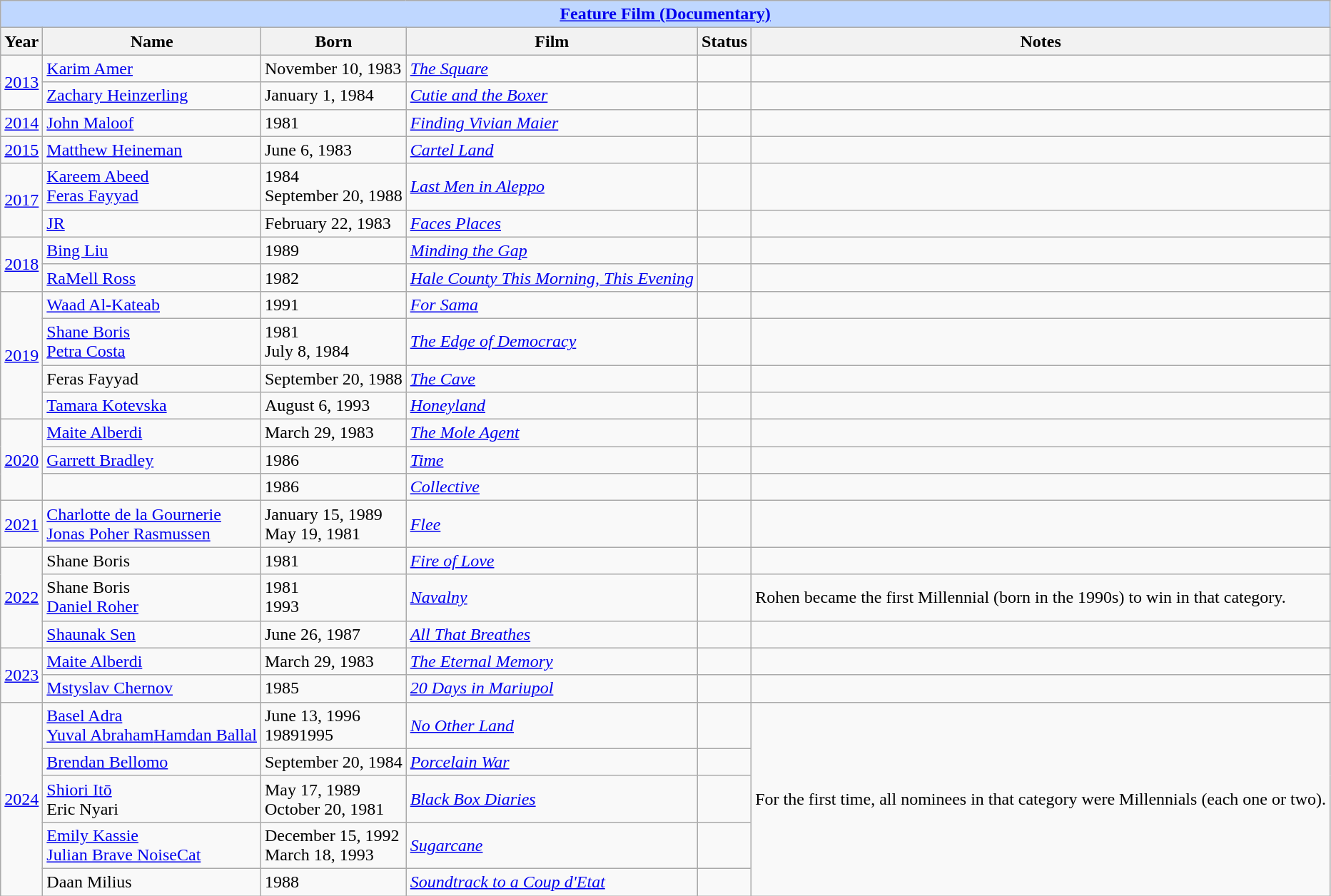<table class="wikitable plainrowheaders">
<tr style="background:#bfd7ff;">
<td colspan="6" style="text-align:center;"><strong><a href='#'>Feature Film (Documentary)</a></strong></td>
</tr>
<tr style="background:#ebf5ff;">
<th>Year</th>
<th>Name</th>
<th>Born</th>
<th>Film</th>
<th>Status</th>
<th>Notes</th>
</tr>
<tr>
<td rowspan="2"><a href='#'>2013</a><br></td>
<td><a href='#'>Karim Amer</a></td>
<td>November 10, 1983</td>
<td><em><a href='#'>The Square</a></em></td>
<td></td>
<td></td>
</tr>
<tr>
<td><a href='#'>Zachary Heinzerling</a></td>
<td>January 1, 1984</td>
<td><em><a href='#'>Cutie and the Boxer</a></em></td>
<td></td>
<td></td>
</tr>
<tr>
<td><a href='#'>2014</a><br></td>
<td><a href='#'>John Maloof</a></td>
<td>1981</td>
<td><em><a href='#'>Finding Vivian Maier</a></em></td>
<td></td>
<td></td>
</tr>
<tr>
<td><a href='#'>2015</a><br></td>
<td><a href='#'>Matthew Heineman</a></td>
<td>June 6, 1983</td>
<td><em><a href='#'>Cartel Land</a></em></td>
<td></td>
<td></td>
</tr>
<tr>
<td rowspan="2"><a href='#'>2017</a><br></td>
<td><a href='#'>Kareem Abeed</a><br><a href='#'>Feras Fayyad</a></td>
<td>1984<br>September 20, 1988</td>
<td><em><a href='#'>Last Men in Aleppo</a></em></td>
<td></td>
<td></td>
</tr>
<tr>
<td><a href='#'>JR</a></td>
<td>February 22, 1983</td>
<td><em><a href='#'>Faces Places</a></em></td>
<td></td>
<td></td>
</tr>
<tr>
<td rowspan="2"><a href='#'>2018</a><br></td>
<td><a href='#'>Bing Liu</a></td>
<td>1989</td>
<td><em><a href='#'>Minding the Gap</a></em></td>
<td></td>
<td></td>
</tr>
<tr>
<td><a href='#'>RaMell Ross</a></td>
<td>1982</td>
<td><em><a href='#'>Hale County This Morning, This Evening</a></em></td>
<td></td>
<td></td>
</tr>
<tr>
<td rowspan="4"><a href='#'>2019</a><br></td>
<td><a href='#'>Waad Al-Kateab</a></td>
<td>1991</td>
<td><em><a href='#'>For Sama</a></em></td>
<td></td>
<td></td>
</tr>
<tr>
<td><a href='#'>Shane Boris</a><br><a href='#'>Petra Costa</a></td>
<td>1981<br>July 8, 1984</td>
<td><em><a href='#'>The Edge of Democracy</a></em></td>
<td></td>
<td></td>
</tr>
<tr>
<td>Feras Fayyad</td>
<td>September 20, 1988</td>
<td><em><a href='#'>The Cave</a></em></td>
<td></td>
<td></td>
</tr>
<tr>
<td><a href='#'>Tamara Kotevska</a></td>
<td>August 6, 1993</td>
<td><em><a href='#'>Honeyland</a></em></td>
<td></td>
<td></td>
</tr>
<tr>
<td rowspan="3"><a href='#'>2020</a><br></td>
<td><a href='#'>Maite Alberdi</a></td>
<td>March 29, 1983</td>
<td><em><a href='#'>The Mole Agent</a></em></td>
<td></td>
<td></td>
</tr>
<tr>
<td><a href='#'>Garrett Bradley</a></td>
<td>1986</td>
<td><em><a href='#'>Time</a></em></td>
<td></td>
<td></td>
</tr>
<tr>
<td></td>
<td>1986</td>
<td><em><a href='#'>Collective</a></em></td>
<td></td>
<td></td>
</tr>
<tr>
<td><a href='#'>2021</a><br></td>
<td><a href='#'>Charlotte de la Gournerie</a><br><a href='#'>Jonas Poher Rasmussen</a></td>
<td>January 15, 1989<br>May 19, 1981</td>
<td><em><a href='#'>Flee</a></em></td>
<td></td>
<td></td>
</tr>
<tr>
<td rowspan="3"><a href='#'>2022</a><br></td>
<td>Shane Boris</td>
<td>1981</td>
<td><em><a href='#'>Fire of Love</a></em></td>
<td></td>
<td></td>
</tr>
<tr>
<td>Shane Boris<br><a href='#'>Daniel Roher</a></td>
<td>1981<br>1993</td>
<td><em><a href='#'>Navalny</a></em></td>
<td></td>
<td>Rohen became the first Millennial (born in the 1990s) to win in that category.</td>
</tr>
<tr>
<td><a href='#'>Shaunak Sen</a></td>
<td>June 26, 1987</td>
<td><em><a href='#'>All That Breathes</a></em></td>
<td></td>
<td></td>
</tr>
<tr>
<td rowspan="2"><a href='#'>2023</a><br></td>
<td><a href='#'>Maite Alberdi</a></td>
<td>March 29, 1983</td>
<td><em><a href='#'>The Eternal Memory</a></em></td>
<td></td>
<td></td>
</tr>
<tr>
<td><a href='#'>Mstyslav Chernov</a></td>
<td>1985</td>
<td><em><a href='#'>20 Days in Mariupol</a></em></td>
<td></td>
<td></td>
</tr>
<tr>
<td rowspan="5"><a href='#'>2024</a><br></td>
<td><a href='#'>Basel Adra</a><br><a href='#'>Yuval Abraham</a><a href='#'>Hamdan Ballal</a></td>
<td>June 13, 1996<br>19891995</td>
<td><em><a href='#'>No Other Land</a></em></td>
<td></td>
<td rowspan="5">For the first time, all nominees in that category were Millennials (each one or two).</td>
</tr>
<tr>
<td><a href='#'>Brendan Bellomo</a></td>
<td>September 20, 1984</td>
<td><em><a href='#'>Porcelain War</a></em></td>
<td></td>
</tr>
<tr>
<td><a href='#'>Shiori Itō</a><br>Eric Nyari</td>
<td>May 17, 1989<br>October 20, 1981</td>
<td><em><a href='#'>Black Box Diaries</a></em></td>
<td></td>
</tr>
<tr>
<td><a href='#'>Emily Kassie</a><br><a href='#'>Julian Brave NoiseCat</a></td>
<td>December 15, 1992<br>March 18, 1993</td>
<td><em><a href='#'>Sugarcane</a></em></td>
<td></td>
</tr>
<tr>
<td>Daan Milius</td>
<td>1988</td>
<td><em><a href='#'>Soundtrack to a Coup d'Etat</a></em></td>
<td></td>
</tr>
</table>
